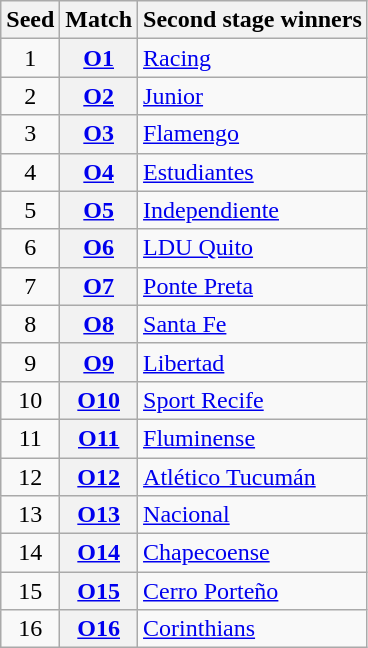<table class="wikitable">
<tr>
<th>Seed</th>
<th>Match</th>
<th>Second stage winners</th>
</tr>
<tr>
<td align=center>1</td>
<th><a href='#'>O1</a></th>
<td> <a href='#'>Racing</a></td>
</tr>
<tr>
<td align=center>2</td>
<th><a href='#'>O2</a></th>
<td> <a href='#'>Junior</a></td>
</tr>
<tr>
<td align=center>3</td>
<th><a href='#'>O3</a></th>
<td> <a href='#'>Flamengo</a></td>
</tr>
<tr>
<td align=center>4</td>
<th><a href='#'>O4</a></th>
<td> <a href='#'>Estudiantes</a></td>
</tr>
<tr>
<td align=center>5</td>
<th><a href='#'>O5</a></th>
<td> <a href='#'>Independiente</a></td>
</tr>
<tr>
<td align=center>6</td>
<th><a href='#'>O6</a></th>
<td> <a href='#'>LDU Quito</a></td>
</tr>
<tr>
<td align=center>7</td>
<th><a href='#'>O7</a></th>
<td> <a href='#'>Ponte Preta</a></td>
</tr>
<tr>
<td align=center>8</td>
<th><a href='#'>O8</a></th>
<td> <a href='#'>Santa Fe</a></td>
</tr>
<tr>
<td align=center>9</td>
<th><a href='#'>O9</a></th>
<td> <a href='#'>Libertad</a></td>
</tr>
<tr>
<td align=center>10</td>
<th><a href='#'>O10</a></th>
<td> <a href='#'>Sport Recife</a></td>
</tr>
<tr>
<td align=center>11</td>
<th><a href='#'>O11</a></th>
<td> <a href='#'>Fluminense</a></td>
</tr>
<tr>
<td align=center>12</td>
<th><a href='#'>O12</a></th>
<td> <a href='#'>Atlético Tucumán</a></td>
</tr>
<tr>
<td align=center>13</td>
<th><a href='#'>O13</a></th>
<td> <a href='#'>Nacional</a></td>
</tr>
<tr>
<td align=center>14</td>
<th><a href='#'>O14</a></th>
<td> <a href='#'>Chapecoense</a></td>
</tr>
<tr>
<td align=center>15</td>
<th><a href='#'>O15</a></th>
<td> <a href='#'>Cerro Porteño</a></td>
</tr>
<tr>
<td align=center>16</td>
<th><a href='#'>O16</a></th>
<td> <a href='#'>Corinthians</a></td>
</tr>
</table>
